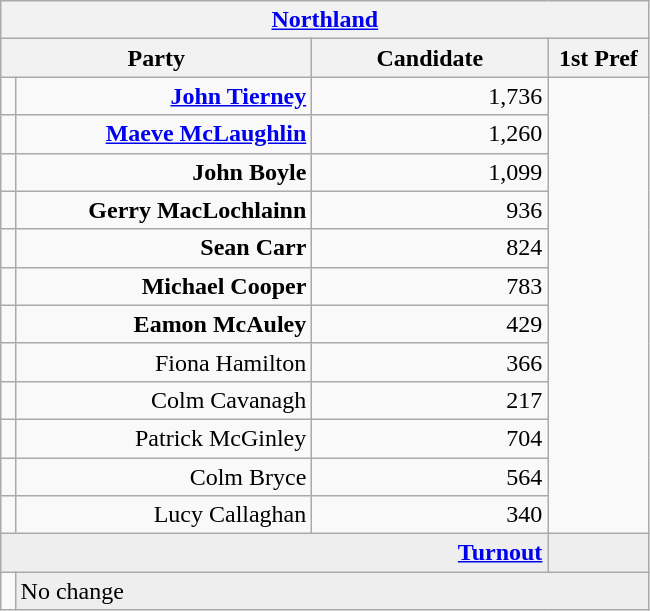<table class="wikitable">
<tr>
<th colspan="4" style="text-align:center;"><a href='#'>Northland</a></th>
</tr>
<tr>
<th colspan="2"  style="text-align:center; width:200px;">Party</th>
<th width=150>Candidate</th>
<th width=60>1st Pref</th>
</tr>
<tr>
<td></td>
<td style="text-align:right;"><strong><a href='#'>John Tierney</a></strong></td>
<td style="text-align:right;">1,736</td>
</tr>
<tr>
<td></td>
<td style="text-align:right;"><strong><a href='#'>Maeve McLaughlin</a></strong></td>
<td style="text-align:right;">1,260</td>
</tr>
<tr>
<td></td>
<td style="text-align:right;"><strong>John Boyle</strong></td>
<td style="text-align:right;">1,099</td>
</tr>
<tr>
<td></td>
<td style="text-align:right;"><strong>Gerry MacLochlainn</strong></td>
<td style="text-align:right;">936</td>
</tr>
<tr>
<td></td>
<td style="text-align:right;"><strong>Sean Carr</strong></td>
<td style="text-align:right;">824</td>
</tr>
<tr>
<td></td>
<td style="text-align:right;"><strong>Michael Cooper</strong></td>
<td style="text-align:right;">783</td>
</tr>
<tr>
<td></td>
<td style="text-align:right;"><strong>Eamon McAuley</strong></td>
<td style="text-align:right;">429</td>
</tr>
<tr>
<td></td>
<td style="text-align:right;">Fiona Hamilton</td>
<td style="text-align:right;">366</td>
</tr>
<tr>
<td></td>
<td style="text-align:right;">Colm Cavanagh</td>
<td style="text-align:right;">217</td>
</tr>
<tr>
<td></td>
<td style="text-align:right;">Patrick McGinley</td>
<td style="text-align:right;">704</td>
</tr>
<tr>
<td></td>
<td style="text-align:right;">Colm Bryce</td>
<td style="text-align:right;">564</td>
</tr>
<tr>
<td></td>
<td style="text-align:right;">Lucy Callaghan</td>
<td style="text-align:right;">340</td>
</tr>
<tr style="background:#eee;">
<td colspan="3" style="text-align:right;"><strong><a href='#'>Turnout</a></strong></td>
<td style="text-align:right;"></td>
</tr>
<tr>
<td></td>
<td colspan="3" style="background:#eee;">No change</td>
</tr>
</table>
